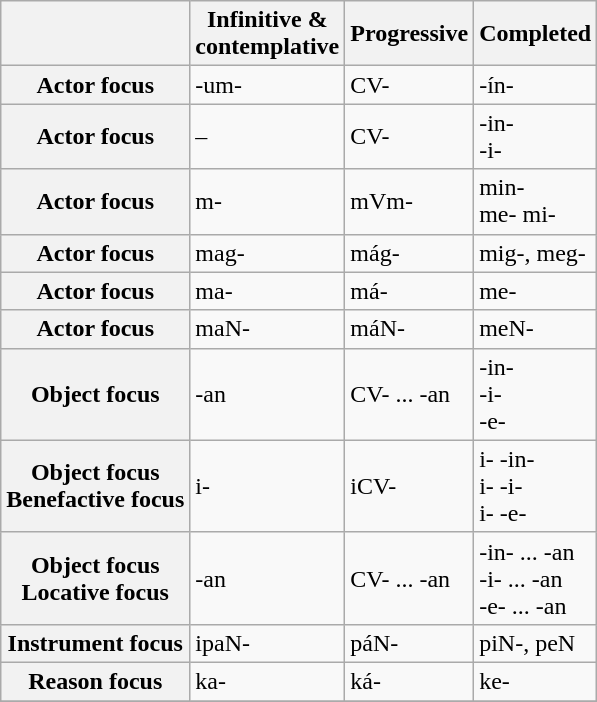<table class="wikitable">
<tr>
<th> </th>
<th>Infinitive &<br>contemplative</th>
<th>Progressive</th>
<th>Completed</th>
</tr>
<tr>
<th>Actor focus</th>
<td>-um-</td>
<td>CV-</td>
<td>-ín-</td>
</tr>
<tr>
<th>Actor focus</th>
<td>–</td>
<td>CV-</td>
<td>-in-<br>-i-</td>
</tr>
<tr>
<th>Actor focus</th>
<td>m-</td>
<td>mVm-</td>
<td>min-<br>me- mi-</td>
</tr>
<tr>
<th>Actor focus</th>
<td>mag-</td>
<td>mág-</td>
<td>mig-, meg-</td>
</tr>
<tr>
<th>Actor focus</th>
<td>ma-</td>
<td>má-</td>
<td>me-</td>
</tr>
<tr>
<th>Actor focus</th>
<td>maN-</td>
<td>máN-</td>
<td>meN-</td>
</tr>
<tr>
<th>Object focus</th>
<td>-an</td>
<td>CV- ... -an</td>
<td>-in-<br>-i-<br>-e-</td>
</tr>
<tr>
<th>Object focus<br>Benefactive focus</th>
<td>i-</td>
<td>iCV-</td>
<td>i- -in-<br>i- -i-<br>i- -e-</td>
</tr>
<tr>
<th>Object focus<br>Locative focus</th>
<td>-an</td>
<td>CV- ... -an</td>
<td>-in- ... -an<br>-i- ... -an<br>-e- ... -an</td>
</tr>
<tr>
<th>Instrument focus</th>
<td>ipaN-</td>
<td>páN-</td>
<td>piN-, peN</td>
</tr>
<tr>
<th>Reason focus</th>
<td>ka-</td>
<td>ká-</td>
<td>ke-</td>
</tr>
<tr>
</tr>
</table>
